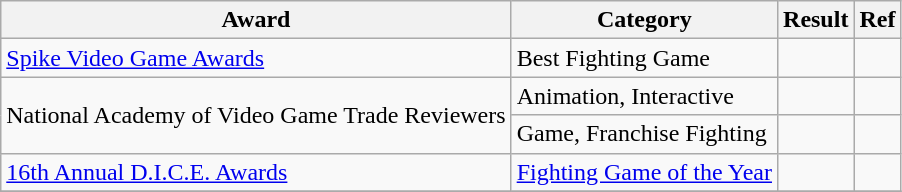<table class="wikitable sortable">
<tr>
<th>Award</th>
<th>Category</th>
<th>Result</th>
<th>Ref</th>
</tr>
<tr>
<td rowspan="1"><a href='#'>Spike Video Game Awards</a></td>
<td>Best Fighting Game</td>
<td></td>
<td></td>
</tr>
<tr>
<td rowspan="2">National Academy of Video Game Trade Reviewers</td>
<td>Animation, Interactive</td>
<td></td>
<td></td>
</tr>
<tr>
<td>Game, Franchise Fighting</td>
<td></td>
<td></td>
</tr>
<tr>
<td rowspan="1"><a href='#'>16th Annual D.I.C.E. Awards</a></td>
<td><a href='#'>Fighting Game of the Year</a></td>
<td></td>
<td></td>
</tr>
<tr>
</tr>
</table>
